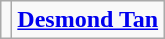<table class="wikitable" style="text-align:center">
<tr>
<td><div></div></td>
<td><strong><a href='#'>Desmond Tan</a></strong></td>
</tr>
</table>
